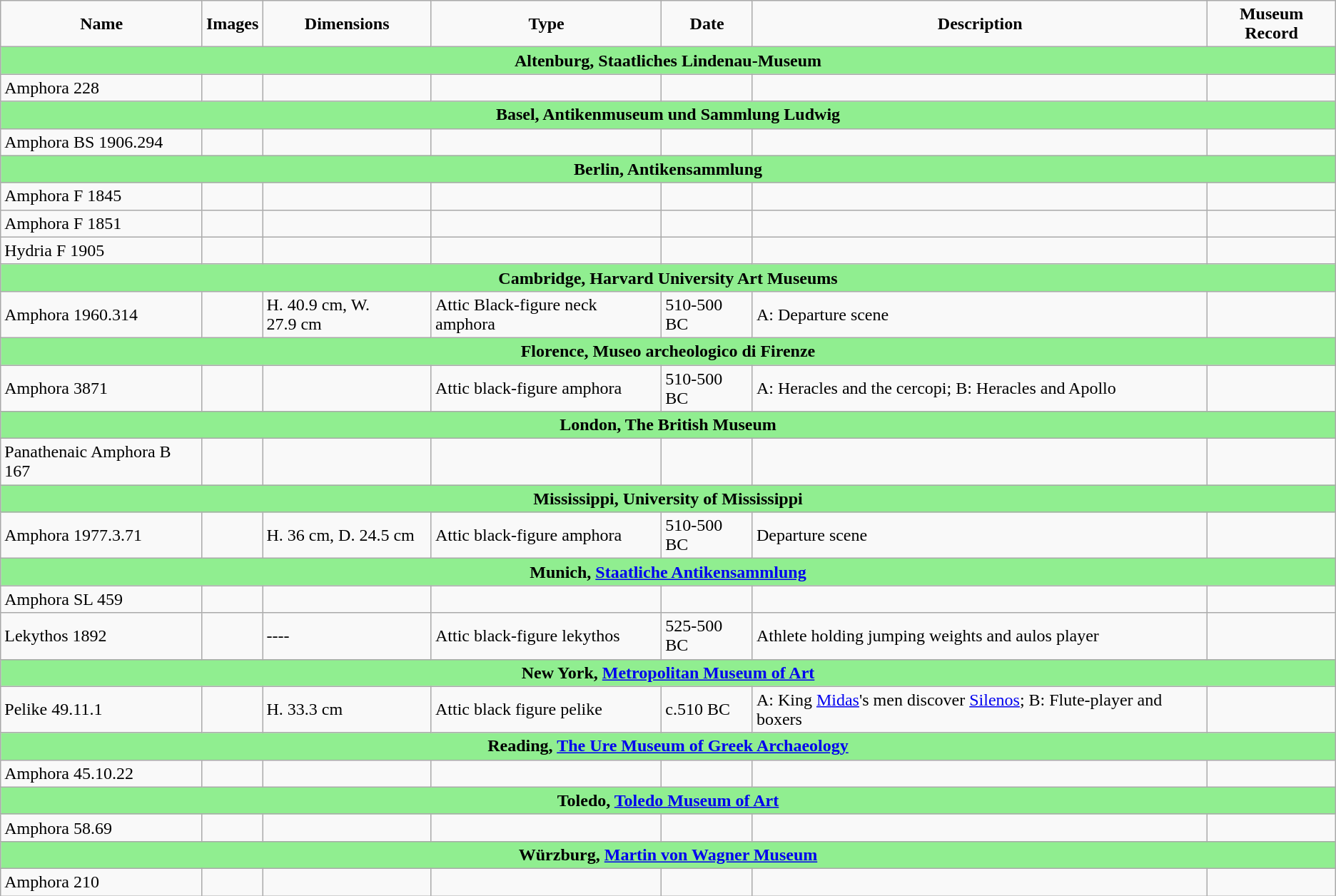<table class="wikitable">
<tr>
<td align=center><strong>Name</strong></td>
<td align=center><strong>Images</strong></td>
<td align=center><strong>Dimensions</strong></td>
<td align=center><strong>Type</strong></td>
<td align=center><strong>Date</strong></td>
<td align=center><strong>Description</strong></td>
<td align=center><strong>Museum Record</strong></td>
</tr>
<tr>
<td colspan="7" align=center style="background-color:Lightgreen"><strong>Altenburg, Staatliches Lindenau-Museum</strong></td>
</tr>
<tr>
<td>Amphora 228</td>
<td></td>
<td></td>
<td></td>
<td></td>
<td></td>
<td></td>
</tr>
<tr>
<td colspan="7" align=center style="background-color:Lightgreen"><strong>Basel, Antikenmuseum und Sammlung Ludwig</strong></td>
</tr>
<tr>
<td>Amphora BS 1906.294</td>
<td></td>
<td></td>
<td></td>
<td></td>
<td></td>
<td></td>
</tr>
<tr>
<td colspan="7" align=center style="background-color:Lightgreen"><strong>Berlin, Antikensammlung</strong></td>
</tr>
<tr>
<td>Amphora F 1845</td>
<td></td>
<td></td>
<td></td>
<td></td>
<td></td>
<td></td>
</tr>
<tr>
<td>Amphora F 1851</td>
<td></td>
<td></td>
<td></td>
<td></td>
<td></td>
<td></td>
</tr>
<tr>
<td>Hydria F 1905</td>
<td></td>
<td></td>
<td></td>
<td></td>
<td></td>
<td></td>
</tr>
<tr>
<td colspan="7" align=center style="background-color:Lightgreen"><strong>Cambridge, Harvard University Art Museums</strong></td>
</tr>
<tr>
<td>Amphora 1960.314</td>
<td></td>
<td>H. 40.9 cm, W. 27.9 cm</td>
<td>Attic Black-figure neck amphora</td>
<td>510-500 BC</td>
<td>A: Departure scene</td>
<td></td>
</tr>
<tr>
<td colspan="7" align=center style="background-color:Lightgreen"><strong>Florence, Museo archeologico di Firenze</strong></td>
</tr>
<tr>
<td>Amphora 3871</td>
<td></td>
<td></td>
<td>Attic black-figure amphora</td>
<td>510-500 BC</td>
<td>A: Heracles and the cercopi; B: Heracles and Apollo</td>
<td></td>
</tr>
<tr>
<td colspan="7" align=center style="background-color:Lightgreen"><strong>London, The British Museum</strong></td>
</tr>
<tr>
<td>Panathenaic Amphora B 167</td>
<td></td>
<td></td>
<td></td>
<td></td>
<td></td>
<td></td>
</tr>
<tr>
<td colspan="7" align=center style="background-color:Lightgreen"><strong>Mississippi, University of Mississippi</strong></td>
</tr>
<tr>
<td>Amphora 1977.3.71</td>
<td></td>
<td>H. 36 cm, D. 24.5 cm</td>
<td>Attic black-figure amphora</td>
<td>510-500 BC</td>
<td>Departure scene</td>
<td></td>
</tr>
<tr>
<td colspan="7" align=center style="background-color:Lightgreen"><strong>Munich, <a href='#'>Staatliche Antikensammlung</a></strong></td>
</tr>
<tr>
<td>Amphora SL 459</td>
<td></td>
<td></td>
<td></td>
<td></td>
<td></td>
<td></td>
</tr>
<tr>
<td>Lekythos 1892</td>
<td></td>
<td>----</td>
<td>Attic black-figure lekythos</td>
<td>525-500 BC</td>
<td>Athlete holding jumping weights and aulos player</td>
<td></td>
</tr>
<tr>
<td colspan="7" align=center style="background-color:Lightgreen"><strong>New York, <a href='#'>Metropolitan Museum of Art</a></strong></td>
</tr>
<tr>
<td>Pelike 49.11.1</td>
<td></td>
<td>H. 33.3 cm</td>
<td>Attic black figure pelike</td>
<td>c.510 BC</td>
<td>A: King <a href='#'>Midas</a>'s men discover <a href='#'>Silenos</a>; B: Flute-player and boxers</td>
<td></td>
</tr>
<tr>
<td colspan="7" align=center style="background-color:Lightgreen"><strong>Reading, <a href='#'>The Ure Museum of Greek Archaeology</a></strong></td>
</tr>
<tr>
<td>Amphora 45.10.22</td>
<td></td>
<td></td>
<td></td>
<td></td>
<td></td>
<td></td>
</tr>
<tr>
<td colspan="7" align=center style="background-color:Lightgreen"><strong>Toledo, <a href='#'>Toledo Museum of Art</a></strong></td>
</tr>
<tr>
<td>Amphora 58.69</td>
<td></td>
<td></td>
<td></td>
<td></td>
<td></td>
<td></td>
</tr>
<tr>
<td colspan="7" align=center style="background-color:Lightgreen"><strong>Würzburg, <a href='#'>Martin von Wagner Museum</a></strong></td>
</tr>
<tr>
<td>Amphora 210</td>
<td></td>
<td></td>
<td></td>
<td></td>
<td></td>
<td></td>
</tr>
</table>
